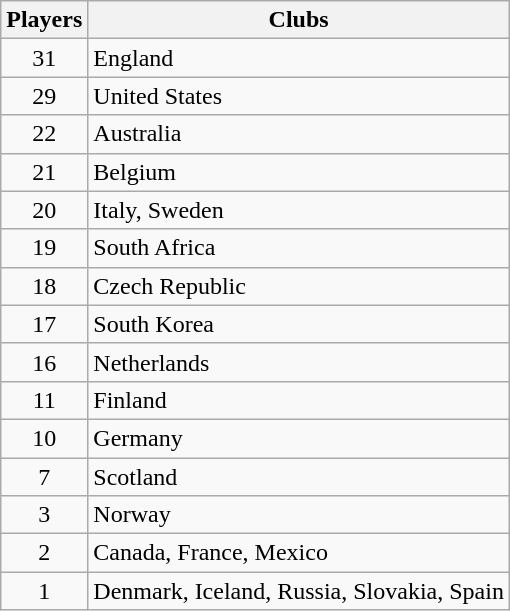<table class="wikitable">
<tr>
<th>Players</th>
<th>Clubs</th>
</tr>
<tr>
<td align="center">31</td>
<td> England</td>
</tr>
<tr>
<td align="center">29</td>
<td> United States</td>
</tr>
<tr>
<td align="center">22</td>
<td> Australia</td>
</tr>
<tr>
<td align="center">21</td>
<td> Belgium</td>
</tr>
<tr>
<td align="center">20</td>
<td> Italy,  Sweden</td>
</tr>
<tr>
<td align="center">19</td>
<td> South Africa</td>
</tr>
<tr>
<td align="center">18</td>
<td> Czech Republic</td>
</tr>
<tr>
<td align="center">17</td>
<td> South Korea</td>
</tr>
<tr>
<td align="center">16</td>
<td> Netherlands</td>
</tr>
<tr>
<td align="center">11</td>
<td> Finland</td>
</tr>
<tr>
<td align="center">10</td>
<td> Germany</td>
</tr>
<tr>
<td align="center">7</td>
<td> Scotland</td>
</tr>
<tr>
<td align="center">3</td>
<td> Norway</td>
</tr>
<tr>
<td align="center">2</td>
<td> Canada,  France,  Mexico</td>
</tr>
<tr>
<td align="center">1</td>
<td> Denmark,  Iceland,  Russia,  Slovakia,  Spain</td>
</tr>
</table>
